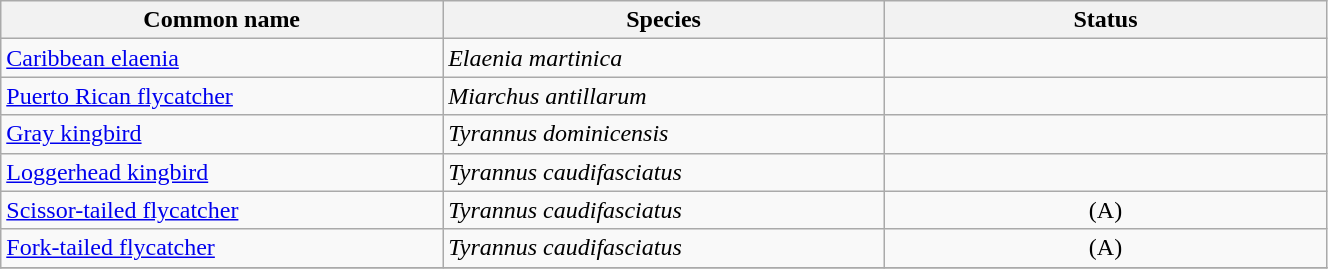<table width=70% class="wikitable">
<tr>
<th width=20%>Common name</th>
<th width=20%>Species</th>
<th width=20%>Status</th>
</tr>
<tr>
<td><a href='#'>Caribbean elaenia</a></td>
<td><em>Elaenia martinica</em></td>
<td align=center></td>
</tr>
<tr>
<td><a href='#'>Puerto Rican flycatcher</a></td>
<td><em>Miarchus antillarum</em></td>
<td align=center></td>
</tr>
<tr>
<td><a href='#'>Gray kingbird</a></td>
<td><em>Tyrannus dominicensis</em></td>
<td align=center></td>
</tr>
<tr>
<td><a href='#'>Loggerhead kingbird</a></td>
<td><em>Tyrannus caudifasciatus</em></td>
<td align=center></td>
</tr>
<tr>
<td><a href='#'>Scissor-tailed flycatcher</a></td>
<td><em>Tyrannus caudifasciatus</em></td>
<td align=center>(A)</td>
</tr>
<tr>
<td><a href='#'>Fork-tailed flycatcher</a></td>
<td><em>Tyrannus caudifasciatus</em></td>
<td align=center>(A)</td>
</tr>
<tr>
</tr>
</table>
